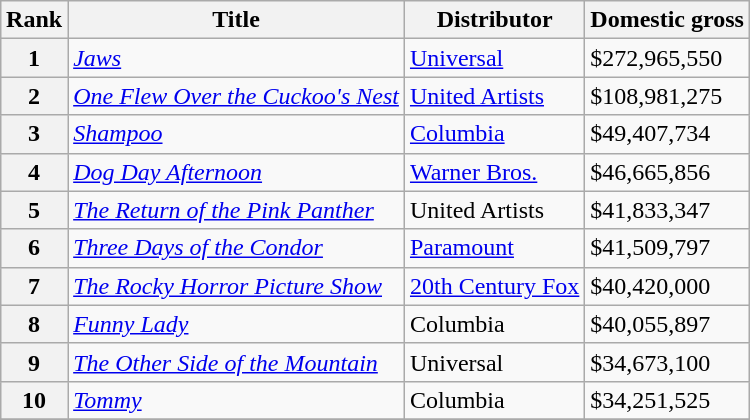<table class="wikitable sortable" style="margin:auto; margin:auto;">
<tr>
<th>Rank</th>
<th>Title</th>
<th>Distributor</th>
<th>Domestic gross</th>
</tr>
<tr>
<th style="text-align:center;">1</th>
<td><em><a href='#'>Jaws</a></em></td>
<td><a href='#'>Universal</a></td>
<td>$272,965,550</td>
</tr>
<tr>
<th style="text-align:center;">2</th>
<td><em><a href='#'>One Flew Over the Cuckoo's Nest</a></em></td>
<td><a href='#'>United Artists</a></td>
<td>$108,981,275</td>
</tr>
<tr>
<th style="text-align:center;">3</th>
<td><em><a href='#'>Shampoo</a></em></td>
<td><a href='#'>Columbia</a></td>
<td>$49,407,734</td>
</tr>
<tr>
<th style="text-align:center;">4</th>
<td><em><a href='#'>Dog Day Afternoon</a></em></td>
<td><a href='#'>Warner Bros.</a></td>
<td>$46,665,856</td>
</tr>
<tr>
<th style="text-align:center;">5</th>
<td><em><a href='#'>The Return of the Pink Panther</a></em></td>
<td>United Artists</td>
<td>$41,833,347</td>
</tr>
<tr>
<th style="text-align:center;">6</th>
<td><em><a href='#'>Three Days of the Condor</a></em></td>
<td><a href='#'>Paramount</a></td>
<td>$41,509,797</td>
</tr>
<tr>
<th style="text-align:center;">7</th>
<td><em><a href='#'>The Rocky Horror Picture Show</a></em></td>
<td><a href='#'>20th Century Fox</a></td>
<td>$40,420,000</td>
</tr>
<tr>
<th style="text-align:center;">8</th>
<td><em><a href='#'>Funny Lady</a></em></td>
<td>Columbia</td>
<td>$40,055,897</td>
</tr>
<tr>
<th style="text-align:center;">9</th>
<td><em><a href='#'>The Other Side of the Mountain</a></em></td>
<td>Universal</td>
<td>$34,673,100</td>
</tr>
<tr>
<th style="text-align:center;">10</th>
<td><em><a href='#'>Tommy</a></em></td>
<td>Columbia</td>
<td>$34,251,525</td>
</tr>
<tr>
</tr>
</table>
